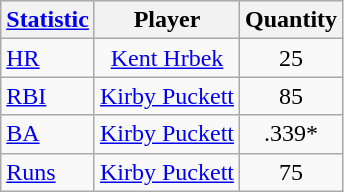<table class="wikitable" style="text-align: center;">
<tr>
<th><a href='#'>Statistic</a></th>
<th>Player</th>
<th>Quantity</th>
</tr>
<tr>
<td align="left"><a href='#'>HR</a></td>
<td><a href='#'>Kent Hrbek</a></td>
<td>25</td>
</tr>
<tr>
<td align="left"><a href='#'>RBI</a></td>
<td><a href='#'>Kirby Puckett</a></td>
<td>85</td>
</tr>
<tr>
<td align="left"><a href='#'>BA</a></td>
<td><a href='#'>Kirby Puckett</a></td>
<td>.339*</td>
</tr>
<tr>
<td align="left"><a href='#'>Runs</a></td>
<td><a href='#'>Kirby Puckett</a></td>
<td>75</td>
</tr>
</table>
